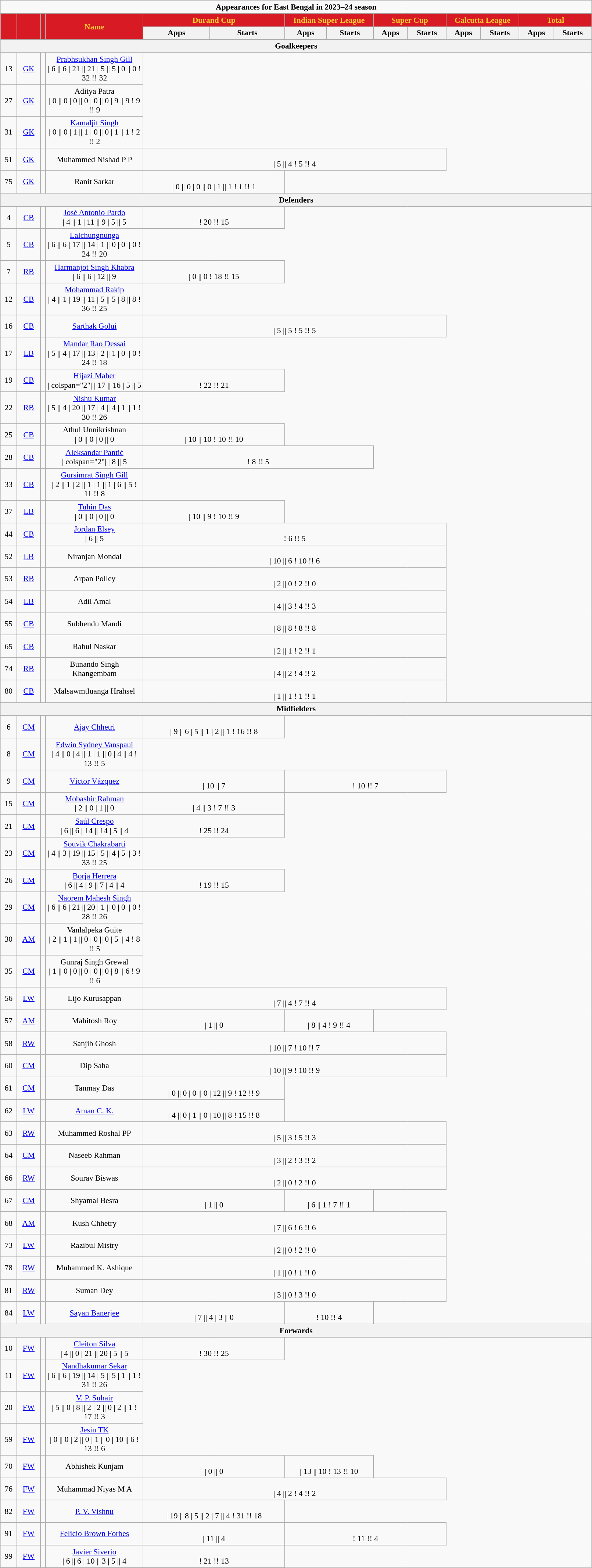<table class="wikitable sortable" style="text-align:center; font-size:90%; width:85%;">
<tr>
<td colspan="14"><strong>Appearances for East Bengal in 2023–24 season</strong></td>
</tr>
<tr>
<th style="background:#d71a23; color:#ffcd31; text-align:center;" rowspan="2"></th>
<th style="background:#d71a23; color:#ffcd31; text-align:center;" rowspan="2"></th>
<th style="background:#d71a23; color:#ffcd31; text-align:center;" rowspan="2"></th>
<th style="background:#d71a23; color:#ffcd31; text-align:center; width:170px;" rowspan="2">Name</th>
<th style="background:#d71a23; color:#ffcd31; text-align:center; width:86px;" colspan="2">Durand Cup</th>
<th style="background:#d71a23; color:#ffcd31; text-align:center; width:86px;" colspan="2">Indian Super League</th>
<th style="background:#d71a23; color:#ffcd31; text-align:center; width:86px;" colspan="2">Super Cup</th>
<th style="background:#d71a23; color:#ffcd31; text-align:center; width:86px;" colspan="2">Calcutta League</th>
<th style="background:#d71a23; color:#ffcd31; text-align:center; width:86px;" colspan="2">Total</th>
</tr>
<tr>
<th>Apps</th>
<th>Starts</th>
<th>Apps</th>
<th>Starts</th>
<th>Apps</th>
<th>Starts</th>
<th>Apps</th>
<th>Starts</th>
<th>Apps</th>
<th>Starts</th>
</tr>
<tr>
<th colspan="14"><strong>Goalkeepers</strong></th>
</tr>
<tr>
<td>13</td>
<td><a href='#'>GK</a></td>
<td></td>
<td><a href='#'>Prabhsukhan Singh Gill</a><br>| 6 || 6
| 21 || 21
| 5 || 5
| 0 || 0
! 32 !! 32</td>
</tr>
<tr>
<td>27</td>
<td><a href='#'>GK</a></td>
<td></td>
<td>Aditya Patra<br>| 0 || 0
| 0 || 0
| 0 || 0
| 9 || 9 
! 9 !! 9</td>
</tr>
<tr>
<td>31</td>
<td><a href='#'>GK</a></td>
<td></td>
<td><a href='#'>Kamaljit Singh</a><br>| 0 || 0
| 1 || 1
| 0 || 0
| 1 || 1
! 2 !! 2</td>
</tr>
<tr>
<td>51</td>
<td><a href='#'>GK</a></td>
<td></td>
<td>Muhammed Nishad P P</td>
<td colspan="6"><br>| 5 || 4 
! 5 !! 4</td>
</tr>
<tr>
<td>75</td>
<td><a href='#'>GK</a></td>
<td></td>
<td>Ranit Sarkar</td>
<td colspan=2><br>| 0 || 0
| 0 || 0
| 1 || 1 
! 1 !! 1</td>
</tr>
<tr>
<th colspan="14"><strong>Defenders</strong></th>
</tr>
<tr>
<td>4</td>
<td><a href='#'>CB</a></td>
<td></td>
<td><a href='#'>José Antonio Pardo</a><br>| 4 || 1
| 11 || 9
| 5 || 5</td>
<td colspan="2"><br>! 20 !! 15</td>
</tr>
<tr>
<td>5</td>
<td><a href='#'>CB</a></td>
<td></td>
<td><a href='#'>Lalchungnunga</a><br>| 6 || 6
| 17 || 14
| 1 || 0 
| 0 || 0 
! 24 !! 20</td>
</tr>
<tr>
<td>7</td>
<td><a href='#'>RB</a></td>
<td></td>
<td><a href='#'>Harmanjot Singh Khabra</a><br>| 6 || 6
| 12 || 9</td>
<td colspan=2><br>| 0 || 0 
! 18 !! 15</td>
</tr>
<tr>
<td>12</td>
<td><a href='#'>CB</a></td>
<td></td>
<td><a href='#'>Mohammad Rakip</a><br>| 4 || 1
| 19 || 11
| 5 || 5 
| 8 || 8 
! 36 !! 25</td>
</tr>
<tr>
<td>16</td>
<td><a href='#'>CB</a></td>
<td></td>
<td><a href='#'>Sarthak Golui</a></td>
<td colspan="6"><br>| 5 || 5 
! 5 !! 5</td>
</tr>
<tr>
<td>17</td>
<td><a href='#'>LB</a></td>
<td></td>
<td><a href='#'>Mandar Rao Dessai</a><br>| 5 || 4
| 17 || 13
| 2 || 1
| 0 || 0
! 24 !! 18</td>
</tr>
<tr>
<td>19</td>
<td><a href='#'>CB</a></td>
<td></td>
<td><a href='#'>Hijazi Maher</a><br>| colspan="2"|  
| 17 || 16
| 5 || 5</td>
<td colspan="2"><br>! 22 !! 21</td>
</tr>
<tr>
<td>22</td>
<td><a href='#'>RB</a></td>
<td></td>
<td><a href='#'>Nishu Kumar</a><br>| 5 || 4
| 20 || 17
| 4 || 4
| 1 || 1 
! 30 !! 26</td>
</tr>
<tr>
<td>25</td>
<td><a href='#'>CB</a></td>
<td></td>
<td>Athul Unnikrishnan<br>| 0 || 0
| 0 || 0</td>
<td colspan="2"><br>| 10 || 10 
! 10 !! 10</td>
</tr>
<tr>
<td>28</td>
<td><a href='#'>CB</a></td>
<td></td>
<td><a href='#'>Aleksandar Pantić</a><br>| colspan="2"|  
| 8 || 5</td>
<td colspan="4"><br>! 8 !! 5</td>
</tr>
<tr>
<td>33</td>
<td><a href='#'>CB</a></td>
<td></td>
<td><a href='#'>Gursimrat Singh Gill</a><br>| 2 || 1
| 2 || 1
| 1 || 1
| 6 || 5
! 11 !! 8</td>
</tr>
<tr>
<td>37</td>
<td><a href='#'>LB</a></td>
<td></td>
<td><a href='#'>Tuhin Das</a><br>| 0 || 0
| 0 || 0</td>
<td colspan="2"><br>| 10 || 9 
! 10 !! 9</td>
</tr>
<tr>
<td>44</td>
<td><a href='#'>CB</a></td>
<td></td>
<td><a href='#'>Jordan Elsey</a><br>| 6 || 5</td>
<td colspan="6"><br>! 6 !! 5</td>
</tr>
<tr>
<td>52</td>
<td><a href='#'>LB</a></td>
<td></td>
<td>Niranjan Mondal</td>
<td colspan="6"><br>| 10 || 6 
! 10 !! 6</td>
</tr>
<tr>
<td>53</td>
<td><a href='#'>RB</a></td>
<td></td>
<td>Arpan Polley</td>
<td colspan="6"><br>| 2 || 0 
! 2 !! 0</td>
</tr>
<tr>
<td>54</td>
<td><a href='#'>LB</a></td>
<td></td>
<td>Adil Amal</td>
<td colspan="6"><br>| 4 || 3 
! 4 !! 3</td>
</tr>
<tr>
<td>55</td>
<td><a href='#'>CB</a></td>
<td></td>
<td>Subhendu Mandi</td>
<td colspan="6"><br>| 8 || 8 
! 8 !! 8</td>
</tr>
<tr>
<td>65</td>
<td><a href='#'>CB</a></td>
<td></td>
<td>Rahul Naskar</td>
<td colspan="6"><br>| 2 || 1 
! 2 !! 1</td>
</tr>
<tr>
<td>74</td>
<td><a href='#'>RB</a></td>
<td></td>
<td>Bunando Singh Khangembam</td>
<td colspan="6"><br>| 4 || 2 
! 4 !! 2</td>
</tr>
<tr>
<td>80</td>
<td><a href='#'>CB</a></td>
<td></td>
<td>Malsawmtluanga Hrahsel</td>
<td colspan="6"><br>| 1 || 1 
! 1 !! 1</td>
</tr>
<tr>
<th colspan="14"><strong>Midfielders</strong></th>
</tr>
<tr>
<td>6</td>
<td><a href='#'>CM</a></td>
<td></td>
<td><a href='#'>Ajay Chhetri</a></td>
<td colspan=2><br>| 9 || 6 
| 5 || 1
| 2 || 1 
! 16 !! 8</td>
</tr>
<tr>
<td>8</td>
<td><a href='#'>CM</a></td>
<td></td>
<td><a href='#'>Edwin Sydney Vanspaul</a><br>| 4 || 0
| 4 || 1
| 1 || 0
| 4 || 4 
! 13 !! 5</td>
</tr>
<tr>
<td>9</td>
<td><a href='#'>CM</a></td>
<td></td>
<td><a href='#'>Víctor Vázquez</a></td>
<td colspan="2"><br>| 10 || 7</td>
<td colspan="4"><br>! 10 !! 7</td>
</tr>
<tr>
<td>15</td>
<td><a href='#'>CM</a></td>
<td></td>
<td><a href='#'>Mobashir Rahman</a><br>| 2 || 0
| 1 || 0</td>
<td colspan=2><br>| 4 || 3 
! 7 !! 3</td>
</tr>
<tr>
<td>21</td>
<td><a href='#'>CM</a></td>
<td></td>
<td><a href='#'>Saúl Crespo</a><br>| 6 || 6
| 14 || 14
| 5 || 4</td>
<td colspan=2><br>! 25 !! 24</td>
</tr>
<tr>
<td>23</td>
<td><a href='#'>CM</a></td>
<td></td>
<td><a href='#'>Souvik Chakrabarti</a><br>| 4 || 3
| 19 || 15
| 5 || 4
| 5 || 3 
! 33 !! 25</td>
</tr>
<tr>
<td>26</td>
<td><a href='#'>CM</a></td>
<td></td>
<td><a href='#'>Borja Herrera</a><br>| 6 || 4
| 9 || 7
| 4 || 4</td>
<td colspan=2><br>! 19 !! 15</td>
</tr>
<tr>
<td>29</td>
<td><a href='#'>CM</a></td>
<td></td>
<td><a href='#'>Naorem Mahesh Singh</a><br>| 6 || 6
| 21 || 20
| 1 || 0
| 0 || 0
! 28 !! 26</td>
</tr>
<tr>
<td>30</td>
<td><a href='#'>AM</a></td>
<td></td>
<td>Vanlalpeka Guite<br>| 2 || 1
| 1 || 0
| 0 || 0
| 5 || 4 
! 8 !! 5</td>
</tr>
<tr>
<td>35</td>
<td><a href='#'>CM</a></td>
<td></td>
<td>Gunraj Singh Grewal<br>| 1 || 0
| 0 || 0
| 0 || 0
| 8 || 6 
! 9 !! 6</td>
</tr>
<tr>
<td>56</td>
<td><a href='#'>LW</a></td>
<td></td>
<td>Lijo Kurusappan</td>
<td colspan=6><br>| 7 || 4 
! 7 !! 4</td>
</tr>
<tr>
<td>57</td>
<td><a href='#'>AM</a></td>
<td></td>
<td>Mahitosh Roy</td>
<td colspan=2><br>| 1 || 0</td>
<td colspan=2><br>| 8 || 4
! 9 !! 4</td>
</tr>
<tr>
<td>58</td>
<td><a href='#'>RW</a></td>
<td></td>
<td>Sanjib Ghosh</td>
<td colspan=6><br>| 10 || 7 
! 10 !! 7</td>
</tr>
<tr>
<td>60</td>
<td><a href='#'>CM</a></td>
<td></td>
<td>Dip Saha</td>
<td colspan=6><br>| 10 || 9
! 10 !! 9</td>
</tr>
<tr>
<td>61</td>
<td><a href='#'>CM</a></td>
<td></td>
<td>Tanmay Das</td>
<td colspan=2><br>| 0 || 0 
| 0 || 0
| 12 || 9
! 12 !! 9</td>
</tr>
<tr>
<td>62</td>
<td><a href='#'>LW</a></td>
<td></td>
<td><a href='#'>Aman C. K.</a></td>
<td colspan=2><br>| 4 || 0
| 1 || 0
| 10 || 8
! 15 !! 8</td>
</tr>
<tr>
<td>63</td>
<td><a href='#'>RW</a></td>
<td></td>
<td>Muhammed Roshal PP</td>
<td colspan=6><br>| 5 || 3
! 5 !! 3</td>
</tr>
<tr>
<td>64</td>
<td><a href='#'>CM</a></td>
<td></td>
<td>Naseeb Rahman</td>
<td colspan=6><br>| 3 || 2 
! 3 !! 2</td>
</tr>
<tr>
<td>66</td>
<td><a href='#'>RW</a></td>
<td></td>
<td>Sourav Biswas</td>
<td colspan=6><br>| 2 || 0
! 2 !! 0</td>
</tr>
<tr>
<td>67</td>
<td><a href='#'>CM</a></td>
<td></td>
<td>Shyamal Besra</td>
<td colspan=2><br>| 1 || 0</td>
<td colspan=2><br>| 6 || 1
! 7 !! 1</td>
</tr>
<tr>
<td>68</td>
<td><a href='#'>AM</a></td>
<td></td>
<td>Kush Chhetry</td>
<td colspan=6><br>| 7 || 6
! 6 !! 6</td>
</tr>
<tr>
<td>73</td>
<td><a href='#'>LW</a></td>
<td></td>
<td>Razibul Mistry</td>
<td colspan=6><br>| 2 || 0
! 2 !! 0</td>
</tr>
<tr>
<td>78</td>
<td><a href='#'>RW</a></td>
<td></td>
<td>Muhammed K. Ashique</td>
<td colspan=6><br>| 1 || 0
! 1 !! 0</td>
</tr>
<tr>
<td>81</td>
<td><a href='#'>RW</a></td>
<td></td>
<td>Suman Dey</td>
<td colspan=6><br>| 3 || 0
! 3 !! 0</td>
</tr>
<tr>
<td>84</td>
<td><a href='#'>LW</a></td>
<td></td>
<td><a href='#'>Sayan Banerjee</a></td>
<td colspan=2><br>| 7 || 4
| 3 || 0</td>
<td colspan=2><br>! 10 !! 4</td>
</tr>
<tr>
<th colspan="14"><strong>Forwards</strong></th>
</tr>
<tr>
<td>10</td>
<td><a href='#'>FW</a></td>
<td></td>
<td><a href='#'>Cleiton Silva</a><br>| 4 || 0
| 21 || 20
| 5 || 5</td>
<td colspan=2><br>! 30 !! 25</td>
</tr>
<tr>
<td>11</td>
<td><a href='#'>FW</a></td>
<td></td>
<td><a href='#'>Nandhakumar Sekar</a><br>| 6 || 6
| 19 || 14
| 5 || 5
| 1 || 1
! 31 !! 26</td>
</tr>
<tr>
<td>20</td>
<td><a href='#'>FW</a></td>
<td></td>
<td><a href='#'>V. P. Suhair</a><br>| 5 || 0
| 8 || 2
| 2 || 0
| 2 || 1
! 17 !! 3</td>
</tr>
<tr>
<td>59</td>
<td><a href='#'>FW</a></td>
<td></td>
<td><a href='#'>Jesin TK</a><br>| 0 || 0
| 2 || 0
| 1 || 0
| 10 || 6
! 13 !! 6</td>
</tr>
<tr>
<td>70</td>
<td><a href='#'>FW</a></td>
<td></td>
<td>Abhishek Kunjam</td>
<td colspan=2><br>| 0 || 0</td>
<td colspan=2><br>| 13 || 10
! 13 !! 10</td>
</tr>
<tr>
<td>76</td>
<td><a href='#'>FW</a></td>
<td></td>
<td>Muhammad Niyas M A</td>
<td colspan=6><br>| 4 || 2
! 4 !! 2</td>
</tr>
<tr>
<td>82</td>
<td><a href='#'>FW</a></td>
<td></td>
<td><a href='#'>P. V. Vishnu</a></td>
<td colspan=2><br>| 19 || 8
| 5 || 2
| 7 || 4
! 31 !! 18</td>
</tr>
<tr>
<td>91</td>
<td><a href='#'>FW</a></td>
<td></td>
<td><a href='#'>Felicio Brown Forbes</a></td>
<td colspan="2"><br>| 11 || 4</td>
<td colspan="4"><br>! 11 !! 4</td>
</tr>
<tr>
<td>99</td>
<td><a href='#'>FW</a></td>
<td></td>
<td><a href='#'>Javier Siverio</a><br>| 6 || 6
| 10 || 3
| 5 || 4</td>
<td colspan=2><br>! 21 !! 13</td>
</tr>
<tr>
</tr>
</table>
